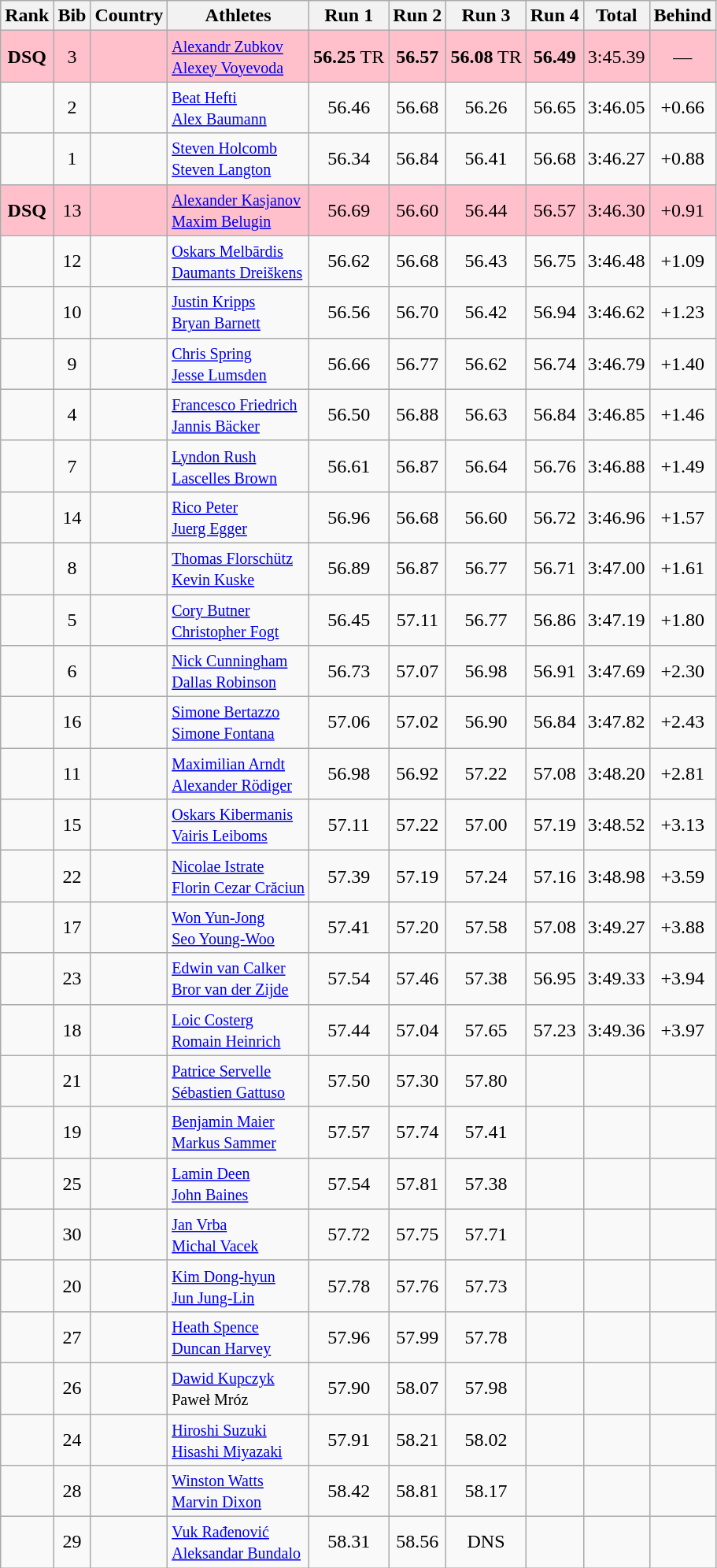<table class="wikitable sortable" style="text-align:center">
<tr>
<th>Rank</th>
<th>Bib</th>
<th>Country</th>
<th>Athletes</th>
<th>Run 1</th>
<th>Run 2</th>
<th>Run 3</th>
<th>Run 4</th>
<th>Total</th>
<th>Behind</th>
</tr>
<tr bgcolor=pink>
<td><strong>DSQ</strong></td>
<td>3</td>
<td align="left"></td>
<td align="left"><small><a href='#'>Alexandr Zubkov</a> <br> <a href='#'>Alexey Voyevoda</a></small></td>
<td><strong>56.25</strong> TR</td>
<td><strong>56.57</strong></td>
<td><strong>56.08</strong> TR</td>
<td><strong>56.49</strong></td>
<td>3:45.39</td>
<td>—</td>
</tr>
<tr>
<td></td>
<td>2</td>
<td align="left"></td>
<td align="left"><small><a href='#'>Beat Hefti</a> <br> <a href='#'>Alex Baumann</a> </small></td>
<td>56.46</td>
<td>56.68</td>
<td>56.26</td>
<td>56.65</td>
<td>3:46.05</td>
<td>+0.66</td>
</tr>
<tr>
<td></td>
<td>1</td>
<td align="left"></td>
<td align="left"><small><a href='#'>Steven Holcomb</a> <br> <a href='#'>Steven Langton</a></small></td>
<td>56.34</td>
<td>56.84</td>
<td>56.41</td>
<td>56.68</td>
<td>3:46.27</td>
<td>+0.88</td>
</tr>
<tr bgcolor=pink>
<td><strong>DSQ</strong></td>
<td>13</td>
<td align="left"></td>
<td align="left"><small><a href='#'>Alexander Kasjanov</a> <br> <a href='#'>Maxim Belugin</a></small></td>
<td>56.69</td>
<td>56.60</td>
<td>56.44</td>
<td>56.57</td>
<td>3:46.30</td>
<td>+0.91</td>
</tr>
<tr>
<td></td>
<td>12</td>
<td align="left"></td>
<td align="left"><small><a href='#'>Oskars Melbārdis</a> <br> <a href='#'>Daumants Dreiškens</a> </small></td>
<td>56.62</td>
<td>56.68</td>
<td>56.43</td>
<td>56.75</td>
<td>3:46.48</td>
<td>+1.09</td>
</tr>
<tr>
<td></td>
<td>10</td>
<td align="left"></td>
<td align="left"><small><a href='#'>Justin Kripps</a> <br> <a href='#'>Bryan Barnett</a> </small></td>
<td>56.56</td>
<td>56.70</td>
<td>56.42</td>
<td>56.94</td>
<td>3:46.62</td>
<td>+1.23</td>
</tr>
<tr>
<td></td>
<td>9</td>
<td align="left"></td>
<td align="left"><small><a href='#'>Chris Spring</a> <br> <a href='#'>Jesse Lumsden</a> </small></td>
<td>56.66</td>
<td>56.77</td>
<td>56.62</td>
<td>56.74</td>
<td>3:46.79</td>
<td>+1.40</td>
</tr>
<tr>
<td></td>
<td>4</td>
<td align="left"></td>
<td align="left"><small><a href='#'>Francesco Friedrich</a> <br> <a href='#'>Jannis Bäcker</a></small></td>
<td>56.50</td>
<td>56.88</td>
<td>56.63</td>
<td>56.84</td>
<td>3:46.85</td>
<td>+1.46</td>
</tr>
<tr>
<td></td>
<td>7</td>
<td align="left"></td>
<td align="left"><small><a href='#'>Lyndon Rush</a> <br> <a href='#'>Lascelles Brown</a></small></td>
<td>56.61</td>
<td>56.87</td>
<td>56.64</td>
<td>56.76</td>
<td>3:46.88</td>
<td>+1.49</td>
</tr>
<tr>
<td></td>
<td>14</td>
<td align="left"></td>
<td align="left"><small><a href='#'>Rico Peter</a> <br> <a href='#'>Juerg Egger</a> </small></td>
<td>56.96</td>
<td>56.68</td>
<td>56.60</td>
<td>56.72</td>
<td>3:46.96</td>
<td>+1.57</td>
</tr>
<tr>
<td></td>
<td>8</td>
<td align="left"></td>
<td align="left"><small><a href='#'>Thomas Florschütz</a> <br> <a href='#'>Kevin Kuske</a> </small></td>
<td>56.89</td>
<td>56.87</td>
<td>56.77</td>
<td>56.71</td>
<td>3:47.00</td>
<td>+1.61</td>
</tr>
<tr>
<td></td>
<td>5</td>
<td align="left"></td>
<td align="left"><small><a href='#'>Cory Butner</a> <br> <a href='#'>Christopher Fogt</a></small></td>
<td>56.45</td>
<td>57.11</td>
<td>56.77</td>
<td>56.86</td>
<td>3:47.19</td>
<td>+1.80</td>
</tr>
<tr>
<td></td>
<td>6</td>
<td align="left"></td>
<td align="left"><small><a href='#'>Nick Cunningham</a> <br> <a href='#'>Dallas Robinson</a></small></td>
<td>56.73</td>
<td>57.07</td>
<td>56.98</td>
<td>56.91</td>
<td>3:47.69</td>
<td>+2.30</td>
</tr>
<tr>
<td></td>
<td>16</td>
<td align="left"></td>
<td align="left"><small><a href='#'>Simone Bertazzo</a> <br> <a href='#'>Simone Fontana</a></small></td>
<td>57.06</td>
<td>57.02</td>
<td>56.90</td>
<td>56.84</td>
<td>3:47.82</td>
<td>+2.43</td>
</tr>
<tr>
<td></td>
<td>11</td>
<td align="left"></td>
<td align="left"><small><a href='#'>Maximilian Arndt</a> <br> <a href='#'>Alexander Rödiger</a></small></td>
<td>56.98</td>
<td>56.92</td>
<td>57.22</td>
<td>57.08</td>
<td>3:48.20</td>
<td>+2.81</td>
</tr>
<tr>
<td></td>
<td>15</td>
<td align="left"></td>
<td align="left"><small><a href='#'>Oskars Kibermanis</a> <br> <a href='#'>Vairis Leiboms</a></small></td>
<td>57.11</td>
<td>57.22</td>
<td>57.00</td>
<td>57.19</td>
<td>3:48.52</td>
<td>+3.13</td>
</tr>
<tr>
<td></td>
<td>22</td>
<td align="left"></td>
<td align="left"><small><a href='#'>Nicolae Istrate</a> <br> <a href='#'>Florin Cezar Crăciun</a> </small></td>
<td>57.39</td>
<td>57.19</td>
<td>57.24</td>
<td>57.16</td>
<td>3:48.98</td>
<td>+3.59</td>
</tr>
<tr>
<td></td>
<td>17</td>
<td align="left"></td>
<td align="left"><small><a href='#'>Won Yun-Jong</a> <br> <a href='#'>Seo Young-Woo</a></small></td>
<td>57.41</td>
<td>57.20</td>
<td>57.58</td>
<td>57.08</td>
<td>3:49.27</td>
<td>+3.88</td>
</tr>
<tr>
<td></td>
<td>23</td>
<td align="left"></td>
<td align="left"><small><a href='#'>Edwin van Calker</a> <br> <a href='#'>Bror van der Zijde</a> </small></td>
<td>57.54</td>
<td>57.46</td>
<td>57.38</td>
<td>56.95</td>
<td>3:49.33</td>
<td>+3.94</td>
</tr>
<tr>
<td></td>
<td>18</td>
<td align="left"></td>
<td align="left"><small><a href='#'>Loic Costerg</a> <br> <a href='#'>Romain Heinrich</a></small></td>
<td>57.44</td>
<td>57.04</td>
<td>57.65</td>
<td>57.23</td>
<td>3:49.36</td>
<td>+3.97</td>
</tr>
<tr>
<td></td>
<td>21</td>
<td align="left"></td>
<td align="left"><small><a href='#'>Patrice Servelle</a> <br> <a href='#'>Sébastien Gattuso</a> </small></td>
<td>57.50</td>
<td>57.30</td>
<td>57.80</td>
<td></td>
<td></td>
<td></td>
</tr>
<tr>
<td></td>
<td>19</td>
<td align="left"></td>
<td align="left"><small><a href='#'>Benjamin Maier</a> <br> <a href='#'>Markus Sammer</a></small></td>
<td>57.57</td>
<td>57.74</td>
<td>57.41</td>
<td></td>
<td></td>
<td></td>
</tr>
<tr>
<td></td>
<td>25</td>
<td align="left"></td>
<td align="left"><small><a href='#'>Lamin Deen</a> <br> <a href='#'>John Baines</a></small></td>
<td>57.54</td>
<td>57.81</td>
<td>57.38</td>
<td></td>
<td></td>
<td></td>
</tr>
<tr>
<td></td>
<td>30</td>
<td align="left"></td>
<td align="left"><small><a href='#'>Jan Vrba</a> <br> <a href='#'>Michal Vacek</a></small></td>
<td>57.72</td>
<td>57.75</td>
<td>57.71</td>
<td></td>
<td></td>
<td></td>
</tr>
<tr>
<td></td>
<td>20</td>
<td align="left"></td>
<td align="left"><small><a href='#'>Kim Dong-hyun</a> <br> <a href='#'>Jun Jung-Lin</a></small></td>
<td>57.78</td>
<td>57.76</td>
<td>57.73</td>
<td></td>
<td></td>
<td></td>
</tr>
<tr>
<td></td>
<td>27</td>
<td align="left"></td>
<td align="left"><small><a href='#'>Heath Spence</a> <br> <a href='#'>Duncan Harvey</a></small></td>
<td>57.96</td>
<td>57.99</td>
<td>57.78</td>
<td></td>
<td></td>
<td></td>
</tr>
<tr>
<td></td>
<td>26</td>
<td align="left"></td>
<td align="left"><small><a href='#'>Dawid Kupczyk</a> <br> Paweł Mróz </small></td>
<td>57.90</td>
<td>58.07</td>
<td>57.98</td>
<td></td>
<td></td>
<td></td>
</tr>
<tr>
<td></td>
<td>24</td>
<td align="left"></td>
<td align="left"><small><a href='#'>Hiroshi Suzuki</a> <br> <a href='#'>Hisashi Miyazaki</a></small></td>
<td>57.91</td>
<td>58.21</td>
<td>58.02</td>
<td></td>
<td></td>
<td></td>
</tr>
<tr>
<td></td>
<td>28</td>
<td align="left"></td>
<td align="left"><small><a href='#'>Winston Watts</a> <br> <a href='#'>Marvin Dixon</a></small></td>
<td>58.42</td>
<td>58.81</td>
<td>58.17</td>
<td></td>
<td></td>
<td></td>
</tr>
<tr>
<td></td>
<td>29</td>
<td align="left"></td>
<td align="left"><small><a href='#'>Vuk Rađenović</a> <br> <a href='#'>Aleksandar Bundalo</a></small></td>
<td>58.31</td>
<td>58.56</td>
<td>DNS</td>
<td></td>
<td></td>
<td></td>
</tr>
</table>
